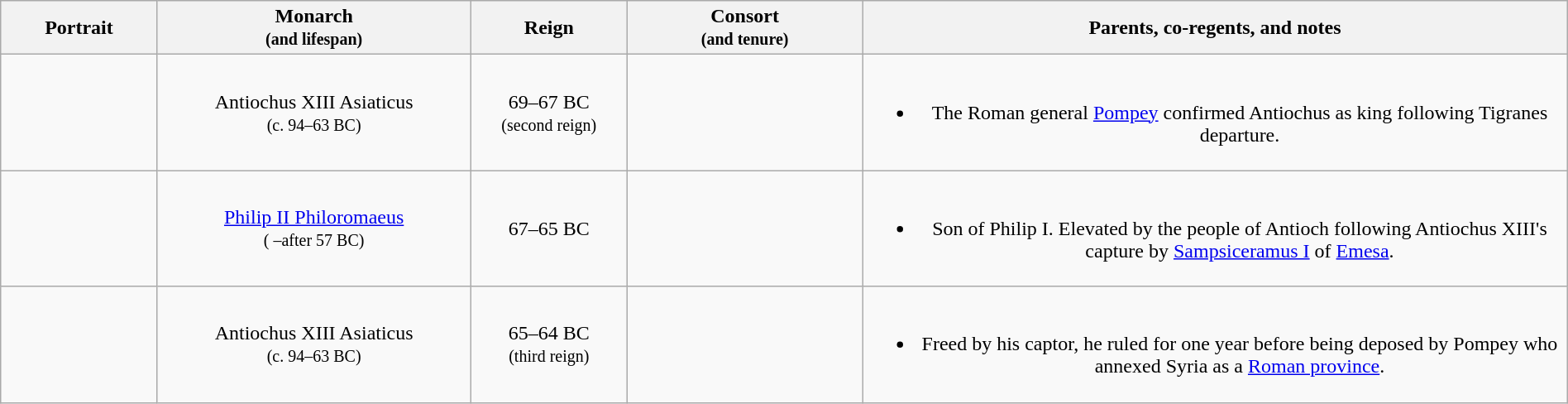<table class="wikitable" width="100%">
<tr>
<th width="10%">Portrait</th>
<th width="20%">Monarch<br><small>(and lifespan)</small></th>
<th width="10%">Reign</th>
<th width="15%">Consort<br><small>(and tenure)</small></th>
<th>Parents, co-regents, and notes</th>
</tr>
<tr>
<td align="center"></td>
<td align="center">Antiochus XIII Asiaticus<br><small>(c. 94–63 BC)</small></td>
<td align="center">69–67 BC<br><small>(second reign)</small></td>
<td align="center"></td>
<td align="center"><br><ul><li>The Roman general <a href='#'>Pompey</a> confirmed Antiochus as king following Tigranes departure.</li></ul></td>
</tr>
<tr>
<td align="center"></td>
<td align="center"><a href='#'>Philip II Philoromaeus</a><br><small>( –after 57 BC)</small></td>
<td align="center">67–65 BC</td>
<td align="center"></td>
<td align="center"><br><ul><li>Son of Philip I. Elevated by the people of Antioch following Antiochus XIII's capture by <a href='#'>Sampsiceramus I</a> of <a href='#'>Emesa</a>.</li></ul></td>
</tr>
<tr>
<td align="center"></td>
<td align="center">Antiochus XIII Asiaticus<br><small>(c. 94–63 BC)</small></td>
<td align="center">65–64 BC<br><small>(third reign)</small></td>
<td align="center"></td>
<td align="center"><br><ul><li>Freed by his captor, he ruled for one year before being deposed by Pompey who annexed Syria as a <a href='#'>Roman province</a>.</li></ul></td>
</tr>
</table>
